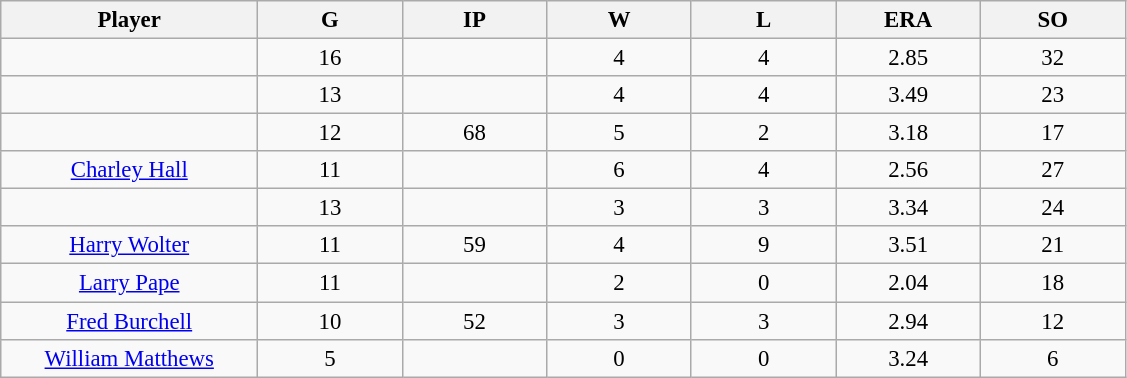<table class="wikitable sortable" style="text-align:center; font-size: 95%;">
<tr>
<th bgcolor="#DDDDFF" width="16%">Player</th>
<th bgcolor="#DDDDFF" width="9%">G</th>
<th bgcolor="#DDDDFF" width="9%">IP</th>
<th bgcolor="#DDDDFF" width="9%">W</th>
<th bgcolor="#DDDDFF" width="9%">L</th>
<th bgcolor="#DDDDFF" width="9%">ERA</th>
<th bgcolor="#DDDDFF" width="9%">SO</th>
</tr>
<tr>
<td></td>
<td>16</td>
<td></td>
<td>4</td>
<td>4</td>
<td>2.85</td>
<td>32</td>
</tr>
<tr>
<td></td>
<td>13</td>
<td></td>
<td>4</td>
<td>4</td>
<td>3.49</td>
<td>23</td>
</tr>
<tr>
<td></td>
<td>12</td>
<td>68</td>
<td>5</td>
<td>2</td>
<td>3.18</td>
<td>17</td>
</tr>
<tr>
<td><a href='#'>Charley Hall</a></td>
<td>11</td>
<td></td>
<td>6</td>
<td>4</td>
<td>2.56</td>
<td>27</td>
</tr>
<tr>
<td></td>
<td>13</td>
<td></td>
<td>3</td>
<td>3</td>
<td>3.34</td>
<td>24</td>
</tr>
<tr>
<td><a href='#'>Harry Wolter</a></td>
<td>11</td>
<td>59</td>
<td>4</td>
<td>9</td>
<td>3.51</td>
<td>21</td>
</tr>
<tr>
<td><a href='#'>Larry Pape</a></td>
<td>11</td>
<td></td>
<td>2</td>
<td>0</td>
<td>2.04</td>
<td>18</td>
</tr>
<tr>
<td><a href='#'>Fred Burchell</a></td>
<td>10</td>
<td>52</td>
<td>3</td>
<td>3</td>
<td>2.94</td>
<td>12</td>
</tr>
<tr>
<td><a href='#'>William Matthews</a></td>
<td>5</td>
<td></td>
<td>0</td>
<td>0</td>
<td>3.24</td>
<td>6</td>
</tr>
</table>
